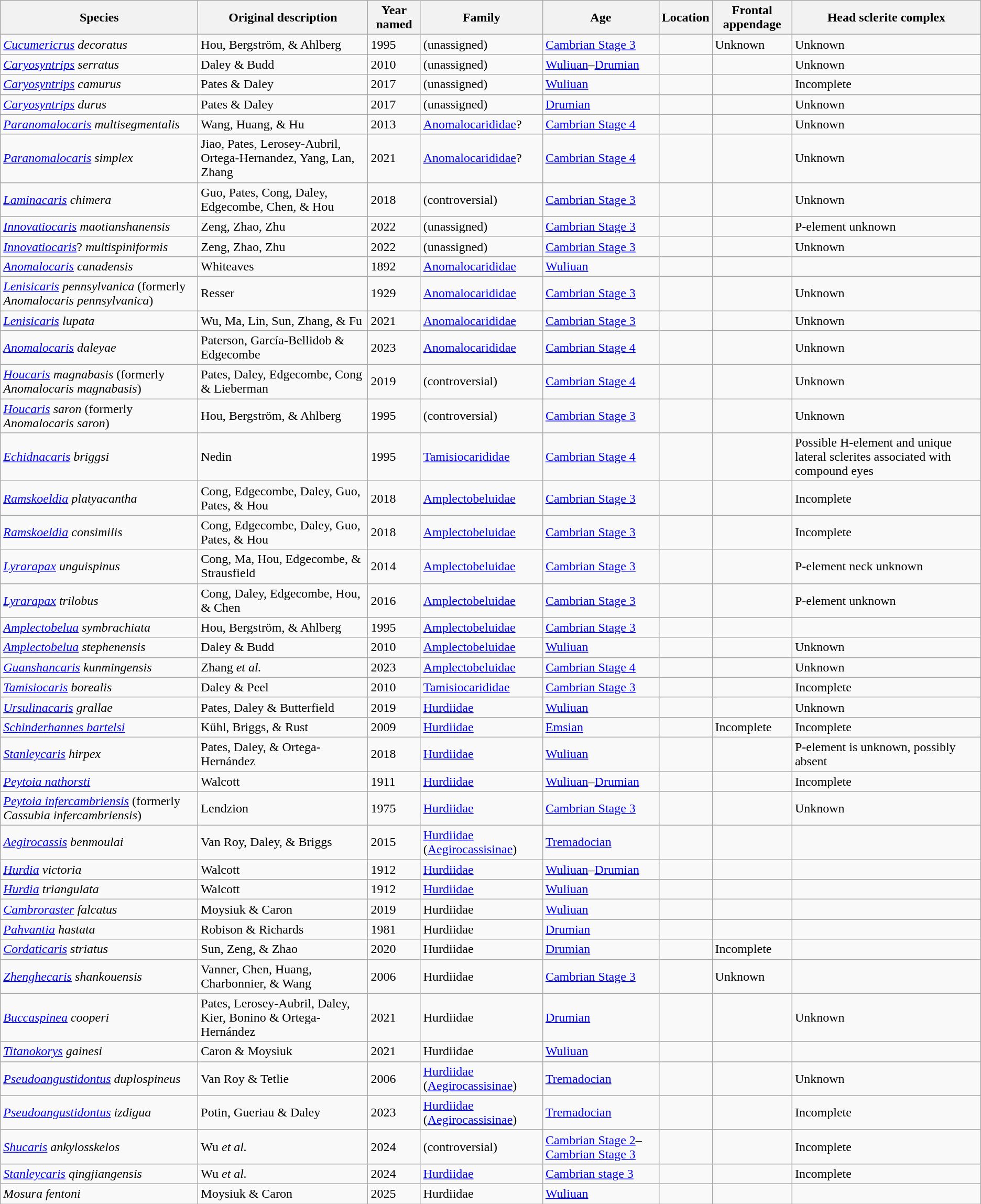<table class="wikitable sortable mw-collapsible">
<tr>
<th scope="col">Species</th>
<th scope="col">Original description</th>
<th scope="col">Year named</th>
<th scope="col">Family</th>
<th scope="col">Age</th>
<th scope="col">Location</th>
<th scope="col" class="unsortable">Frontal appendage</th>
<th>Head sclerite complex</th>
</tr>
<tr>
<td><em><a href='#'>Cucumericrus</a> decoratus</em></td>
<td>Hou, Bergström, & Ahlberg</td>
<td>1995</td>
<td>(unassigned)</td>
<td><a href='#'>Cambrian Stage 3</a></td>
<td></td>
<td>Unknown</td>
<td>Unknown</td>
</tr>
<tr>
<td><em> <a href='#'>Caryosyntrips</a> serratus</em></td>
<td>Daley & Budd</td>
<td>2010</td>
<td>(unassigned)</td>
<td data-sort-value="509"><a href='#'>Wuliuan</a>–<a href='#'>Drumian</a></td>
<td> </td>
<td></td>
<td>Unknown</td>
</tr>
<tr>
<td><em> <a href='#'>Caryosyntrips</a> camurus</em></td>
<td>Pates & Daley</td>
<td>2017</td>
<td>(unassigned)</td>
<td data-sort-value="509"><a href='#'>Wuliuan</a></td>
<td> </td>
<td></td>
<td>Incomplete</td>
</tr>
<tr>
<td><em> <a href='#'>Caryosyntrips</a> durus</em></td>
<td>Pates & Daley</td>
<td>2017</td>
<td>(unassigned)</td>
<td data-sort-value="504.5"><a href='#'>Drumian</a></td>
<td></td>
<td></td>
<td>Unknown</td>
</tr>
<tr>
<td><em><a href='#'>Paranomalocaris</a> multisegmentalis</em></td>
<td>Wang, Huang, & Hu</td>
<td>2013</td>
<td><a href='#'>Anomalocarididae</a>?</td>
<td><a href='#'>Cambrian Stage 4</a></td>
<td></td>
<td></td>
<td>Unknown</td>
</tr>
<tr>
<td><em><a href='#'>Paranomalocaris</a> simplex</em></td>
<td>Jiao, Pates, Lerosey-Aubril, Ortega-Hernandez, Yang, Lan, Zhang</td>
<td>2021</td>
<td><a href='#'>Anomalocarididae</a>?</td>
<td><a href='#'>Cambrian Stage 4</a></td>
<td></td>
<td></td>
<td>Unknown</td>
</tr>
<tr>
<td><em><a href='#'>Laminacaris</a> chimera</em></td>
<td>Guo, Pates, Cong, Daley, Edgecombe, Chen, & Hou</td>
<td>2018</td>
<td>(controversial)</td>
<td><a href='#'>Cambrian Stage 3</a></td>
<td></td>
<td></td>
<td>Unknown</td>
</tr>
<tr>
<td><em><a href='#'>Innovatiocaris</a> maotianshanensis</em></td>
<td>Zeng, Zhao, Zhu</td>
<td>2022</td>
<td>(unassigned)</td>
<td data-sort-value="514"><a href='#'>Cambrian Stage 3</a></td>
<td></td>
<td></td>
<td>P-element unknown</td>
</tr>
<tr>
<td><em><a href='#'>Innovatiocaris</a></em>? <em>multispiniformis</em></td>
<td>Zeng, Zhao, Zhu</td>
<td>2022</td>
<td>(unassigned)</td>
<td data-sort-value="514"><a href='#'>Cambrian Stage 3</a></td>
<td></td>
<td></td>
<td>Unknown</td>
</tr>
<tr>
<td><em><a href='#'>Anomalocaris</a> canadensis</em></td>
<td>Whiteaves</td>
<td>1892</td>
<td><a href='#'>Anomalocarididae</a></td>
<td><a href='#'>Wuliuan</a></td>
<td></td>
<td></td>
<td></td>
</tr>
<tr>
<td><em><a href='#'>Lenisicaris</a> pennsylvanica</em> (formerly <em>Anomalocaris pennsylvanica</em>)</td>
<td>Resser</td>
<td>1929</td>
<td><a href='#'>Anomalocarididae</a></td>
<td data-sort-value="529"><a href='#'>Cambrian Stage 3</a></td>
<td></td>
<td></td>
<td>Unknown</td>
</tr>
<tr>
<td><em><a href='#'>Lenisicaris</a> lupata</em></td>
<td>Wu, Ma, Lin, Sun, Zhang, & Fu</td>
<td>2021</td>
<td><a href='#'>Anomalocarididae</a></td>
<td data-sort-value="514"><a href='#'>Cambrian Stage 3</a></td>
<td></td>
<td></td>
<td>Unknown</td>
</tr>
<tr>
<td><em><a href='#'>Anomalocaris</a> daleyae</em></td>
<td>Paterson, García-Bellidob & Edgecombe</td>
<td>2023</td>
<td><a href='#'>Anomalocarididae</a></td>
<td><a href='#'>Cambrian Stage 4</a></td>
<td></td>
<td></td>
<td>Unknown</td>
</tr>
<tr>
<td><em><a href='#'>Houcaris</a> magnabasis</em> (formerly <em>Anomalocaris magnabasis</em>)</td>
<td>Pates, Daley, Edgecombe, Cong & Lieberman</td>
<td>2019</td>
<td>(controversial)</td>
<td data-sort-value="514"><a href='#'>Cambrian Stage 4</a></td>
<td></td>
<td></td>
<td>Unknown</td>
</tr>
<tr>
<td><em><a href='#'>Houcaris</a> saron</em> (formerly <em>Anomalocaris saron</em>)</td>
<td>Hou, Bergström, & Ahlberg</td>
<td>1995</td>
<td>(controversial)</td>
<td data-sort-value="529"><a href='#'>Cambrian Stage 3</a></td>
<td></td>
<td></td>
<td>Unknown</td>
</tr>
<tr>
<td><em><a href='#'>Echidnacaris</a> briggsi</em></td>
<td>Nedin</td>
<td>1995</td>
<td><a href='#'>Tamisiocarididae</a></td>
<td><a href='#'>Cambrian Stage 4</a></td>
<td></td>
<td></td>
<td>Possible H-element and unique lateral sclerites associated with compound eyes</td>
</tr>
<tr>
<td><em><a href='#'>Ramskoeldia</a> platyacantha</em></td>
<td>Cong, Edgecombe, Daley, Guo, Pates, & Hou</td>
<td>2018</td>
<td><a href='#'>Amplectobeluidae</a></td>
<td><a href='#'>Cambrian Stage 3</a></td>
<td></td>
<td></td>
<td>Incomplete</td>
</tr>
<tr>
<td><em><a href='#'>Ramskoeldia</a> consimilis</em></td>
<td>Cong, Edgecombe, Daley, Guo, Pates, & Hou</td>
<td>2018</td>
<td><a href='#'>Amplectobeluidae</a></td>
<td><a href='#'>Cambrian Stage 3</a></td>
<td></td>
<td></td>
<td>Incomplete</td>
</tr>
<tr>
<td><em><a href='#'>Lyrarapax</a> unguispinus</em></td>
<td>Cong, Ma, Hou, Edgecombe, & Strausfield</td>
<td>2014</td>
<td><a href='#'>Amplectobeluidae</a></td>
<td data-sort-value="514"><a href='#'>Cambrian Stage 3</a></td>
<td></td>
<td></td>
<td>P-element neck unknown</td>
</tr>
<tr>
<td><em><a href='#'>Lyrarapax</a> trilobus</em></td>
<td>Cong, Daley, Edgecombe, Hou, & Chen</td>
<td>2016</td>
<td><a href='#'>Amplectobeluidae</a></td>
<td data-sort-value="514"><a href='#'>Cambrian Stage 3</a></td>
<td></td>
<td></td>
<td>P-element unknown</td>
</tr>
<tr>
<td><em><a href='#'>Amplectobelua</a> symbrachiata</em></td>
<td>Hou, Bergström, & Ahlberg</td>
<td>1995</td>
<td><a href='#'>Amplectobeluidae</a></td>
<td><a href='#'>Cambrian Stage 3</a></td>
<td></td>
<td></td>
<td></td>
</tr>
<tr>
<td><em><a href='#'>Amplectobelua</a> stephenensis</em></td>
<td>Daley & Budd</td>
<td>2010</td>
<td><a href='#'>Amplectobeluidae</a></td>
<td><a href='#'>Wuliuan</a></td>
<td></td>
<td></td>
<td>Unknown</td>
</tr>
<tr>
<td><em><a href='#'>Guanshancaris</a> kunmingensis</em></td>
<td>Zhang <em>et al.</em></td>
<td>2023</td>
<td><a href='#'>Amplectobeluidae</a></td>
<td><a href='#'>Cambrian Stage 4</a></td>
<td></td>
<td></td>
<td>Unknown</td>
</tr>
<tr>
<td><em><a href='#'>Tamisiocaris</a> borealis</em></td>
<td>Daley & Peel</td>
<td>2010</td>
<td><a href='#'>Tamisiocarididae</a></td>
<td><a href='#'>Cambrian Stage 3</a></td>
<td></td>
<td></td>
<td>Incomplete</td>
</tr>
<tr>
<td><em><a href='#'>Ursulinacaris</a> grallae</em></td>
<td>Pates, Daley & Butterfield</td>
<td>2019</td>
<td><a href='#'>Hurdiidae</a></td>
<td data-sort-value="509"><a href='#'>Wuliuan</a></td>
<td></td>
<td></td>
<td>Unknown</td>
</tr>
<tr>
<td><em><a href='#'>Schinderhannes bartelsi</a></em></td>
<td>Kühl, Briggs, & Rust</td>
<td>2009</td>
<td><a href='#'>Hurdiidae</a></td>
<td data-sort-value="407.6"><a href='#'>Emsian</a></td>
<td></td>
<td>Incomplete</td>
<td>Incomplete</td>
</tr>
<tr>
<td><em><a href='#'>Stanleycaris</a> hirpex</em></td>
<td>Pates, Daley, & Ortega-Hernández</td>
<td>2018</td>
<td><a href='#'>Hurdiidae</a></td>
<td><a href='#'>Wuliuan</a></td>
<td></td>
<td></td>
<td>P-element is unknown, possibly absent</td>
</tr>
<tr>
<td><em><a href='#'>Peytoia nathorsti</a></em></td>
<td>Walcott</td>
<td>1911</td>
<td><a href='#'>Hurdiidae</a></td>
<td><a href='#'>Wuliuan</a>–<a href='#'>Drumian</a></td>
<td> </td>
<td></td>
<td>Incomplete</td>
</tr>
<tr>
<td><em><a href='#'>Peytoia infercambriensis</a></em> (formerly <em>Cassubia infercambriensis</em>)</td>
<td>Lendzion</td>
<td>1975</td>
<td><a href='#'>Hurdiidae</a></td>
<td data-sort-value="514"><a href='#'>Cambrian Stage 3</a></td>
<td></td>
<td></td>
<td>Unknown</td>
</tr>
<tr>
<td><em><a href='#'>Aegirocassis</a> benmoulai</em></td>
<td>Van Roy, Daley, & Briggs</td>
<td>2015</td>
<td><a href='#'>Hurdiidae</a> (<a href='#'>Aegirocassisinae</a>)</td>
<td data-sort-value="485.4"><a href='#'>Tremadocian</a></td>
<td></td>
<td></td>
<td></td>
</tr>
<tr>
<td><em><a href='#'>Hurdia</a> victoria</em></td>
<td>Walcott</td>
<td>1912</td>
<td><a href='#'>Hurdiidae</a></td>
<td data-sort-value="509"><a href='#'>Wuliuan</a>–<a href='#'>Drumian</a></td>
<td> </td>
<td></td>
<td></td>
</tr>
<tr>
<td><em><a href='#'>Hurdia</a> triangulata</em></td>
<td>Walcott</td>
<td>1912</td>
<td><a href='#'>Hurdiidae</a></td>
<td data-sort-value="509"><a href='#'>Wuliuan</a></td>
<td></td>
<td></td>
<td></td>
</tr>
<tr>
<td><em><a href='#'>Cambroraster</a> falcatus</em></td>
<td>Moysiuk & Caron</td>
<td>2019</td>
<td>Hurdiidae</td>
<td data-sort-value="509"><a href='#'>Wuliuan</a></td>
<td></td>
<td></td>
<td></td>
</tr>
<tr>
<td><em><a href='#'>Pahvantia</a> hastata</em></td>
<td>Robison & Richards</td>
<td>1981</td>
<td>Hurdiidae</td>
<td data-sort-value="504.5"><a href='#'>Drumian</a></td>
<td></td>
<td></td>
<td></td>
</tr>
<tr>
<td><em><a href='#'>Cordaticaris</a> striatus</em></td>
<td>Sun, Zeng, & Zhao</td>
<td>2020</td>
<td>Hurdiidae</td>
<td data-sort-value="504.5"><a href='#'>Drumian</a></td>
<td></td>
<td>Incomplete</td>
<td></td>
</tr>
<tr>
<td><em><a href='#'>Zhenghecaris</a> shankouensis</em></td>
<td>Vanner, Chen, Huang, Charbonnier, & Wang</td>
<td>2006</td>
<td>Hurdiidae</td>
<td data-sort-value="514"><a href='#'>Cambrian Stage 3</a></td>
<td></td>
<td>Unknown </td>
<td></td>
</tr>
<tr>
<td><em><a href='#'>Buccaspinea</a> cooperi</em></td>
<td>Pates, Lerosey-Aubril, Daley, Kier, Bonino & Ortega-Hernández</td>
<td>2021</td>
<td>Hurdiidae</td>
<td data-sort-value="504.5"><a href='#'>Drumian</a></td>
<td></td>
<td></td>
<td>Unknown</td>
</tr>
<tr>
<td><em><a href='#'>Titanokorys</a> gainesi</em></td>
<td>Caron & Moysiuk</td>
<td>2021</td>
<td>Hurdiidae</td>
<td data-sort-value="509"><a href='#'>Wuliuan</a></td>
<td></td>
<td></td>
<td></td>
</tr>
<tr>
<td><em><a href='#'>Pseudoangustidontus</a> duplospineus</em></td>
<td>Van Roy & Tetlie</td>
<td>2006</td>
<td><a href='#'>Hurdiidae</a> (<a href='#'>Aegirocassisinae</a>)</td>
<td data-sort-value="485.4"><a href='#'>Tremadocian</a></td>
<td></td>
<td></td>
<td>Unknown</td>
</tr>
<tr>
<td><em><a href='#'>Pseudoangustidontus</a> izdigua</em></td>
<td>Potin, Gueriau & Daley</td>
<td>2023</td>
<td><a href='#'>Hurdiidae</a> (<a href='#'>Aegirocassisinae</a>)</td>
<td data-sort-value="485.4"><a href='#'>Tremadocian</a></td>
<td></td>
<td></td>
<td>Incomplete</td>
</tr>
<tr>
<td><em><a href='#'>Shucaris</a> ankylosskelos</em></td>
<td>Wu <em>et al.</em></td>
<td>2024</td>
<td>(controversial)</td>
<td><a href='#'>Cambrian Stage 2</a>–<a href='#'>Cambrian Stage 3</a></td>
<td></td>
<td></td>
<td>Incomplete</td>
</tr>
<tr>
<td><em><a href='#'>Stanleycaris</a> qingjiangensis</em></td>
<td>Wu <em>et al.</em></td>
<td>2024</td>
<td><a href='#'>Hurdiidae</a></td>
<td><a href='#'>Cambrian stage 3</a></td>
<td></td>
<td></td>
<td>Incomplete</td>
</tr>
<tr>
<td><em>Mosura fentoni</em></td>
<td>Moysiuk & Caron</td>
<td>2025</td>
<td>Hurdiidae</td>
<td><a href='#'>Wuliuan</a></td>
<td></td>
<td></td>
<td></td>
</tr>
</table>
